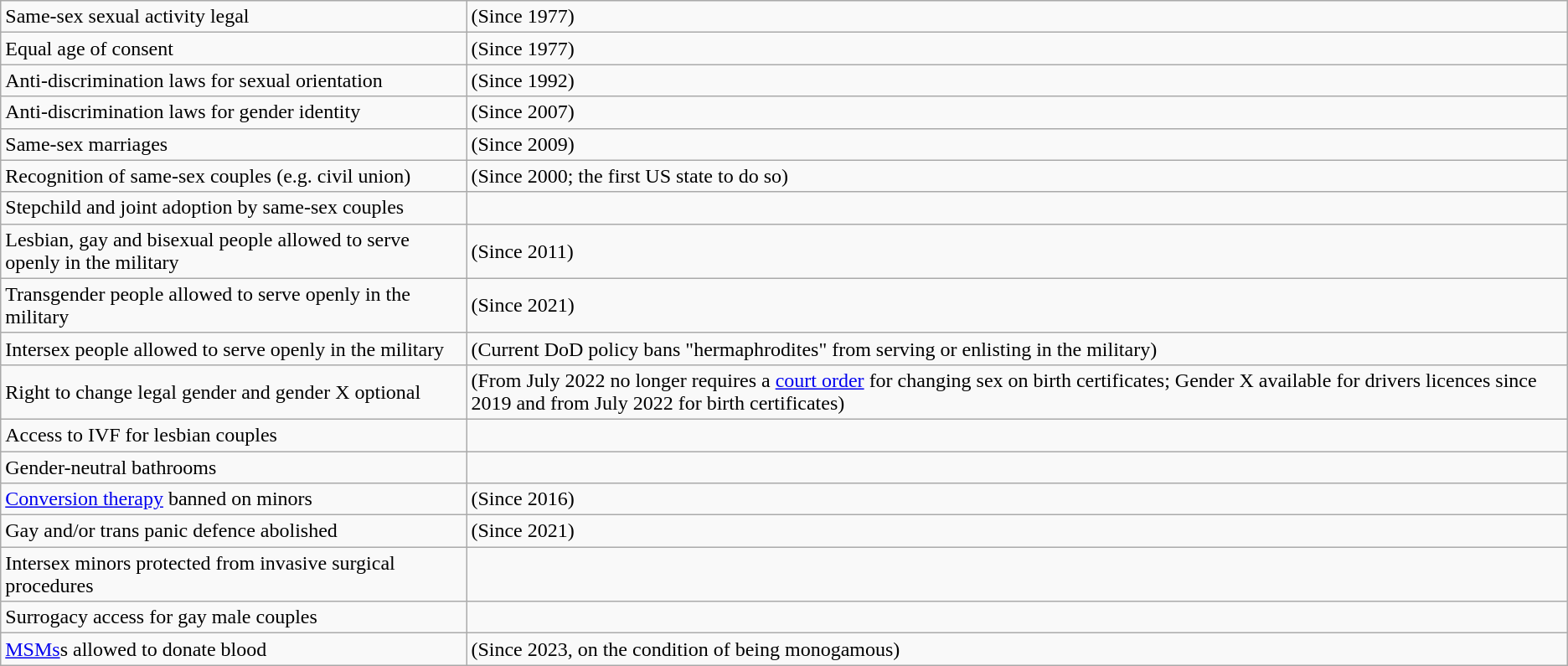<table class="wikitable">
<tr>
<td>Same-sex sexual activity legal</td>
<td> (Since 1977)</td>
</tr>
<tr>
<td>Equal age of consent</td>
<td> (Since 1977)</td>
</tr>
<tr>
<td>Anti-discrimination laws for sexual orientation</td>
<td> (Since 1992)</td>
</tr>
<tr>
<td>Anti-discrimination laws for gender identity</td>
<td> (Since 2007)</td>
</tr>
<tr>
<td>Same-sex marriages</td>
<td> (Since 2009)</td>
</tr>
<tr>
<td>Recognition of same-sex couples (e.g. civil union)</td>
<td> (Since 2000; the first US state to do so)</td>
</tr>
<tr>
<td>Stepchild and joint adoption by same-sex couples</td>
<td></td>
</tr>
<tr>
<td>Lesbian, gay and bisexual people allowed to serve openly in the military</td>
<td> (Since 2011)</td>
</tr>
<tr>
<td>Transgender people allowed to serve openly in the military</td>
<td> (Since 2021)</td>
</tr>
<tr>
<td>Intersex people allowed to serve openly in the military</td>
<td> (Current DoD policy bans "hermaphrodites" from serving or enlisting in the military)</td>
</tr>
<tr>
<td>Right to change legal gender and gender X optional</td>
<td> (From July 2022 no longer requires a <a href='#'>court order</a> for changing sex on birth certificates; Gender X available for drivers licences since 2019 and from July 2022 for birth certificates)</td>
</tr>
<tr>
<td>Access to IVF for lesbian couples</td>
<td></td>
</tr>
<tr>
<td>Gender-neutral bathrooms</td>
<td></td>
</tr>
<tr>
<td><a href='#'>Conversion therapy</a> banned on minors</td>
<td> (Since 2016)</td>
</tr>
<tr>
<td>Gay and/or trans panic defence abolished</td>
<td> (Since 2021)</td>
</tr>
<tr>
<td>Intersex minors protected from invasive surgical procedures</td>
<td></td>
</tr>
<tr>
<td>Surrogacy access for gay male couples</td>
<td></td>
</tr>
<tr>
<td><a href='#'>MSMs</a>s allowed to donate blood</td>
<td> (Since 2023, on the condition of being monogamous)</td>
</tr>
</table>
